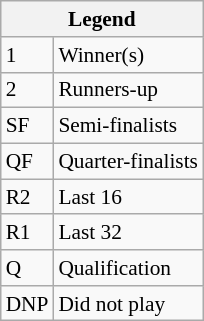<table class=wikitable align=right style="font-size:89%">
<tr>
<th colspan=2>Legend</th>
</tr>
<tr>
<td>1</td>
<td>Winner(s)</td>
</tr>
<tr>
<td>2</td>
<td>Runners-up</td>
</tr>
<tr>
<td>SF</td>
<td>Semi-finalists</td>
</tr>
<tr>
<td>QF</td>
<td>Quarter-finalists</td>
</tr>
<tr>
<td>R2</td>
<td>Last 16</td>
</tr>
<tr>
<td>R1</td>
<td>Last 32</td>
</tr>
<tr>
<td>Q</td>
<td>Qualification</td>
</tr>
<tr>
<td>DNP</td>
<td>Did not play</td>
</tr>
</table>
